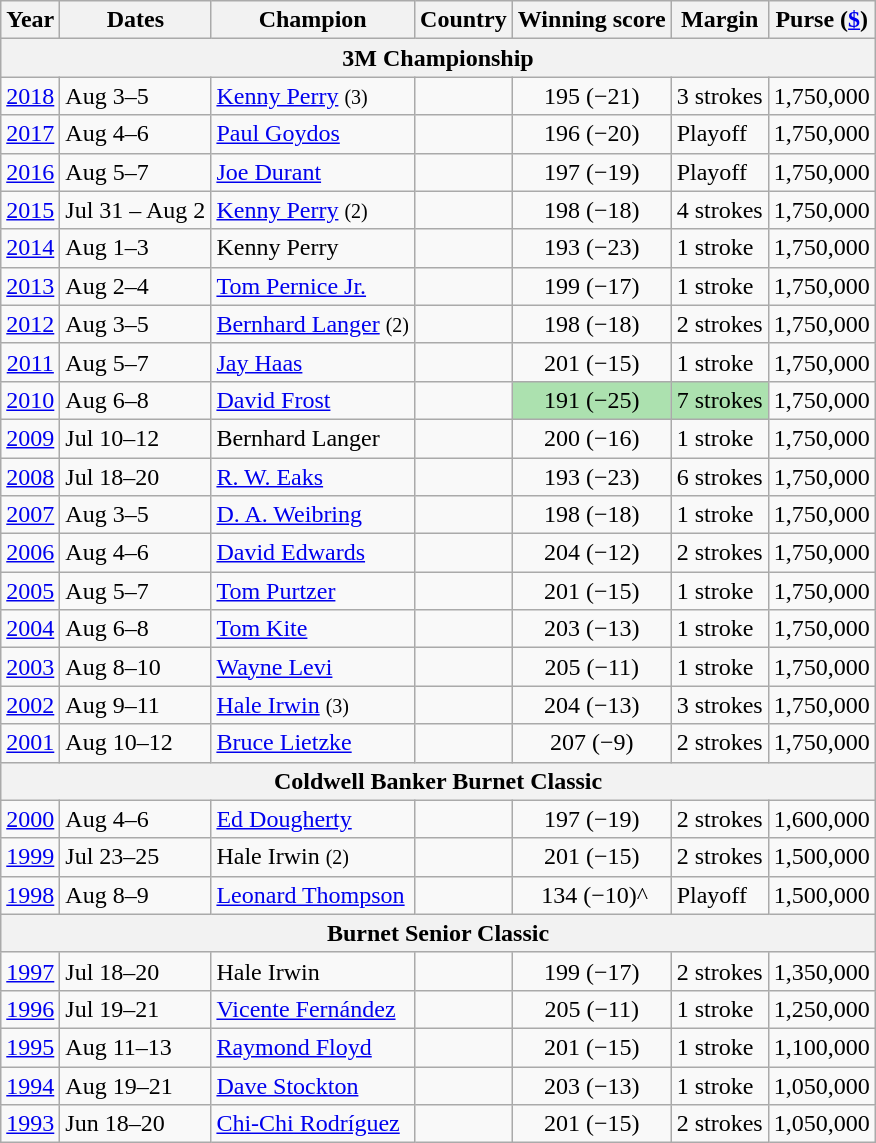<table class="wikitable">
<tr>
<th>Year</th>
<th>Dates</th>
<th>Champion</th>
<th>Country</th>
<th>Winning score</th>
<th>Margin</th>
<th>Purse (<a href='#'>$</a>)</th>
</tr>
<tr>
<th colspan=7>3M Championship</th>
</tr>
<tr>
<td align=center><a href='#'>2018</a></td>
<td>Aug 3–5</td>
<td><a href='#'>Kenny Perry</a> <small>(3)</small></td>
<td></td>
<td align=center>195 (−21)</td>
<td>3 strokes</td>
<td>1,750,000</td>
</tr>
<tr>
<td align=center><a href='#'>2017</a></td>
<td>Aug 4–6</td>
<td><a href='#'>Paul Goydos</a></td>
<td></td>
<td align=center>196 (−20)</td>
<td>Playoff</td>
<td>1,750,000</td>
</tr>
<tr>
<td align=center><a href='#'>2016</a></td>
<td>Aug 5–7</td>
<td><a href='#'>Joe Durant</a></td>
<td></td>
<td align=center>197 (−19)</td>
<td>Playoff</td>
<td>1,750,000</td>
</tr>
<tr>
<td align=center><a href='#'>2015</a></td>
<td>Jul 31 – Aug 2</td>
<td><a href='#'>Kenny Perry</a> <small>(2)</small></td>
<td></td>
<td align=center>198 (−18)</td>
<td>4 strokes</td>
<td>1,750,000</td>
</tr>
<tr>
<td align=center><a href='#'>2014</a></td>
<td>Aug 1–3</td>
<td>Kenny Perry</td>
<td></td>
<td align=center>193 (−23)</td>
<td>1 stroke</td>
<td>1,750,000</td>
</tr>
<tr>
<td align=center><a href='#'>2013</a></td>
<td>Aug 2–4</td>
<td><a href='#'>Tom Pernice Jr.</a></td>
<td></td>
<td align=center>199 (−17)</td>
<td>1 stroke</td>
<td>1,750,000</td>
</tr>
<tr>
<td align=center><a href='#'>2012</a></td>
<td>Aug 3–5</td>
<td><a href='#'>Bernhard Langer</a> <small>(2)</small></td>
<td></td>
<td align=center>198 (−18)</td>
<td>2 strokes</td>
<td>1,750,000</td>
</tr>
<tr>
<td align=center><a href='#'>2011</a></td>
<td>Aug 5–7</td>
<td><a href='#'>Jay Haas</a></td>
<td></td>
<td align=center>201 (−15)</td>
<td>1 stroke</td>
<td>1,750,000</td>
</tr>
<tr>
<td align=center><a href='#'>2010</a></td>
<td>Aug 6–8</td>
<td><a href='#'>David Frost</a></td>
<td></td>
<td style="text-align:center; background:#ACE1AF">191 (−25)</td>
<td style="background:#ACE1AF">7 strokes</td>
<td>1,750,000</td>
</tr>
<tr>
<td align=center><a href='#'>2009</a></td>
<td>Jul 10–12</td>
<td>Bernhard Langer</td>
<td></td>
<td align=center>200 (−16)</td>
<td>1 stroke</td>
<td>1,750,000</td>
</tr>
<tr>
<td align=center><a href='#'>2008</a></td>
<td>Jul 18–20</td>
<td><a href='#'>R. W. Eaks</a></td>
<td></td>
<td align=center>193 (−23)</td>
<td>6 strokes</td>
<td>1,750,000</td>
</tr>
<tr>
<td align=center><a href='#'>2007</a></td>
<td>Aug 3–5</td>
<td><a href='#'>D. A. Weibring</a></td>
<td></td>
<td align=center>198 (−18)</td>
<td>1 stroke</td>
<td>1,750,000</td>
</tr>
<tr>
<td align=center><a href='#'>2006</a></td>
<td>Aug 4–6</td>
<td><a href='#'>David Edwards</a></td>
<td></td>
<td align=center>204 (−12)</td>
<td>2 strokes</td>
<td>1,750,000</td>
</tr>
<tr>
<td align=center><a href='#'>2005</a></td>
<td>Aug 5–7</td>
<td><a href='#'>Tom Purtzer</a></td>
<td></td>
<td align=center>201 (−15)</td>
<td>1 stroke</td>
<td>1,750,000</td>
</tr>
<tr>
<td align=center><a href='#'>2004</a></td>
<td>Aug 6–8</td>
<td><a href='#'>Tom Kite</a></td>
<td></td>
<td align=center>203 (−13)</td>
<td>1 stroke</td>
<td>1,750,000</td>
</tr>
<tr>
<td align=center><a href='#'>2003</a></td>
<td>Aug 8–10</td>
<td><a href='#'>Wayne Levi</a></td>
<td></td>
<td align=center>205 (−11)</td>
<td>1 stroke</td>
<td>1,750,000</td>
</tr>
<tr>
<td align=center><a href='#'>2002</a></td>
<td>Aug 9–11</td>
<td><a href='#'>Hale Irwin</a> <small>(3)</small></td>
<td></td>
<td align=center>204 (−13)</td>
<td>3 strokes</td>
<td>1,750,000</td>
</tr>
<tr>
<td align=center><a href='#'>2001</a></td>
<td>Aug 10–12</td>
<td><a href='#'>Bruce Lietzke</a></td>
<td></td>
<td align=center>207 (−9)</td>
<td>2 strokes</td>
<td>1,750,000</td>
</tr>
<tr>
<th colspan=7>Coldwell Banker Burnet Classic</th>
</tr>
<tr>
<td align=center><a href='#'>2000</a></td>
<td>Aug 4–6</td>
<td><a href='#'>Ed Dougherty</a></td>
<td></td>
<td align=center>197 (−19)</td>
<td>2 strokes</td>
<td>1,600,000</td>
</tr>
<tr>
<td align=center><a href='#'>1999</a></td>
<td>Jul 23–25</td>
<td>Hale Irwin <small>(2)</small></td>
<td></td>
<td align=center>201 (−15)</td>
<td>2 strokes</td>
<td>1,500,000</td>
</tr>
<tr>
<td align=center><a href='#'>1998</a></td>
<td>Aug 8–9</td>
<td><a href='#'>Leonard Thompson</a></td>
<td></td>
<td align=center> 134 (−10)^</td>
<td>Playoff</td>
<td>1,500,000</td>
</tr>
<tr>
<th colspan=7>Burnet Senior Classic</th>
</tr>
<tr>
<td align=center><a href='#'>1997</a></td>
<td>Jul 18–20</td>
<td>Hale Irwin</td>
<td></td>
<td align=center>199 (−17)</td>
<td>2 strokes</td>
<td>1,350,000</td>
</tr>
<tr>
<td align=center><a href='#'>1996</a></td>
<td>Jul 19–21</td>
<td><a href='#'>Vicente Fernández</a></td>
<td></td>
<td align=center>205 (−11)</td>
<td>1 stroke</td>
<td>1,250,000</td>
</tr>
<tr>
<td align=center><a href='#'>1995</a></td>
<td>Aug 11–13</td>
<td><a href='#'>Raymond Floyd</a></td>
<td></td>
<td align=center>201 (−15)</td>
<td>1 stroke</td>
<td>1,100,000</td>
</tr>
<tr>
<td align=center><a href='#'>1994</a></td>
<td>Aug 19–21</td>
<td><a href='#'>Dave Stockton</a></td>
<td></td>
<td align=center>203 (−13)</td>
<td>1 stroke</td>
<td>1,050,000</td>
</tr>
<tr>
<td align=center><a href='#'>1993</a></td>
<td>Jun 18–20</td>
<td><a href='#'>Chi-Chi Rodríguez</a></td>
<td></td>
<td align=center>201 (−15)</td>
<td>2 strokes</td>
<td>1,050,000</td>
</tr>
</table>
